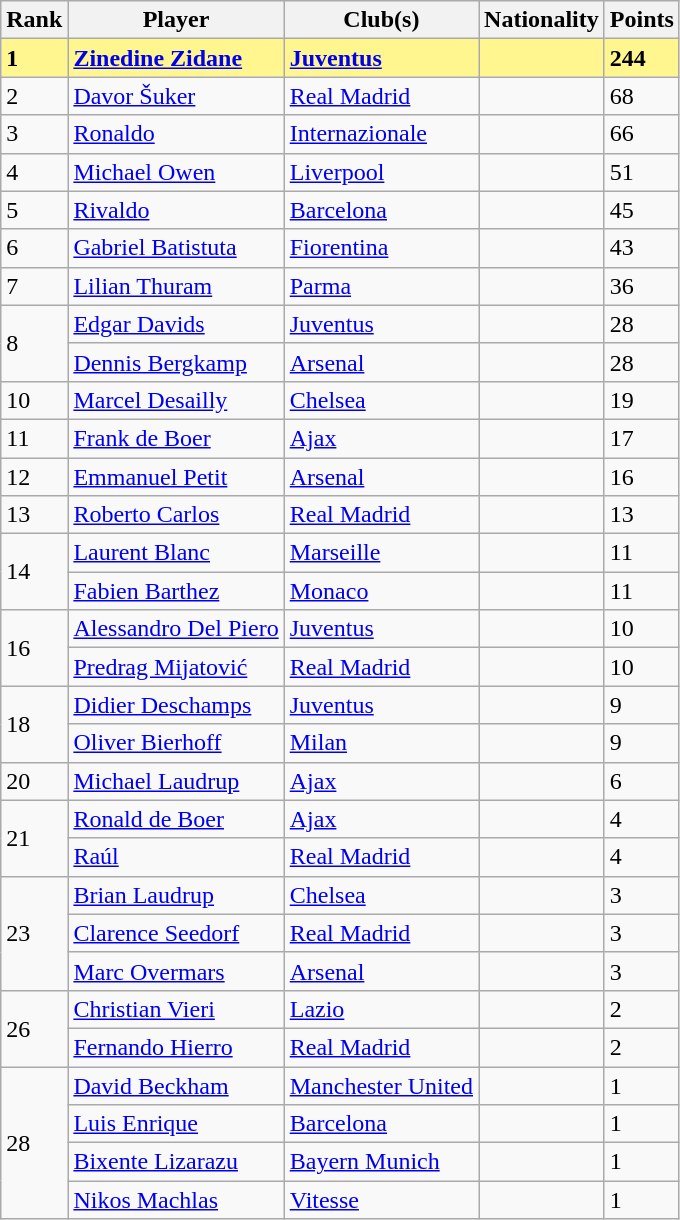<table class="wikitable">
<tr>
<th>Rank</th>
<th>Player</th>
<th>Club(s)</th>
<th>Nationality</th>
<th>Points</th>
</tr>
<tr style="background-color: #FFF68F; font-weight: bold;">
<td>1</td>
<td><a href='#'>Zinedine Zidane</a></td>
<td align="left"> <a href='#'>Juventus</a></td>
<td></td>
<td>244</td>
</tr>
<tr>
<td>2</td>
<td><a href='#'>Davor Šuker</a></td>
<td align="left"> <a href='#'>Real Madrid</a></td>
<td></td>
<td>68</td>
</tr>
<tr>
<td>3</td>
<td><a href='#'>Ronaldo</a></td>
<td align="left"> <a href='#'>Internazionale</a></td>
<td></td>
<td>66</td>
</tr>
<tr>
<td>4</td>
<td><a href='#'>Michael Owen</a></td>
<td align="left"> <a href='#'>Liverpool</a></td>
<td></td>
<td>51</td>
</tr>
<tr>
<td>5</td>
<td><a href='#'>Rivaldo</a></td>
<td align="left"> <a href='#'>Barcelona</a></td>
<td></td>
<td>45</td>
</tr>
<tr>
<td>6</td>
<td><a href='#'>Gabriel Batistuta</a></td>
<td align="left"> <a href='#'>Fiorentina</a></td>
<td></td>
<td>43</td>
</tr>
<tr>
<td>7</td>
<td><a href='#'>Lilian Thuram</a></td>
<td align="left"> <a href='#'>Parma</a></td>
<td></td>
<td>36</td>
</tr>
<tr>
<td rowspan="2">8</td>
<td><a href='#'>Edgar Davids</a></td>
<td align="left"> <a href='#'>Juventus</a></td>
<td></td>
<td>28</td>
</tr>
<tr>
<td><a href='#'>Dennis Bergkamp</a></td>
<td align="left"> <a href='#'>Arsenal</a></td>
<td></td>
<td>28</td>
</tr>
<tr>
<td>10</td>
<td><a href='#'>Marcel Desailly</a></td>
<td align="left"> <a href='#'>Chelsea</a></td>
<td></td>
<td>19</td>
</tr>
<tr>
<td>11</td>
<td><a href='#'>Frank de Boer</a></td>
<td align="left"> <a href='#'>Ajax</a></td>
<td></td>
<td>17</td>
</tr>
<tr>
<td>12</td>
<td><a href='#'>Emmanuel Petit</a></td>
<td align="left"> <a href='#'>Arsenal</a></td>
<td></td>
<td>16</td>
</tr>
<tr>
<td>13</td>
<td><a href='#'>Roberto Carlos</a></td>
<td align="left"> <a href='#'>Real Madrid</a></td>
<td></td>
<td>13</td>
</tr>
<tr>
<td rowspan="2">14</td>
<td><a href='#'>Laurent Blanc</a></td>
<td align="left"> <a href='#'>Marseille</a></td>
<td></td>
<td>11</td>
</tr>
<tr>
<td><a href='#'>Fabien Barthez</a></td>
<td align="left"> <a href='#'>Monaco</a></td>
<td></td>
<td>11</td>
</tr>
<tr>
<td rowspan= "2">16</td>
<td><a href='#'>Alessandro Del Piero</a></td>
<td align="left"> <a href='#'>Juventus</a></td>
<td></td>
<td>10</td>
</tr>
<tr>
<td><a href='#'>Predrag Mijatović</a></td>
<td align="left"> <a href='#'>Real Madrid</a></td>
<td></td>
<td>10</td>
</tr>
<tr>
<td rowspan="2">18</td>
<td><a href='#'>Didier Deschamps</a></td>
<td align="left"> <a href='#'>Juventus</a></td>
<td></td>
<td>9</td>
</tr>
<tr>
<td><a href='#'>Oliver Bierhoff</a></td>
<td align="left"> <a href='#'>Milan</a></td>
<td></td>
<td>9</td>
</tr>
<tr>
<td>20</td>
<td><a href='#'>Michael Laudrup</a></td>
<td align="left"> <a href='#'>Ajax</a></td>
<td></td>
<td>6</td>
</tr>
<tr>
<td rowspan="2">21</td>
<td><a href='#'>Ronald de Boer</a></td>
<td align="left"> <a href='#'>Ajax</a></td>
<td></td>
<td>4</td>
</tr>
<tr>
<td><a href='#'>Raúl</a></td>
<td align="left"> <a href='#'>Real Madrid</a></td>
<td></td>
<td>4</td>
</tr>
<tr>
<td rowspan="3">23</td>
<td><a href='#'>Brian Laudrup</a></td>
<td align="left"> <a href='#'>Chelsea</a></td>
<td></td>
<td>3</td>
</tr>
<tr>
<td><a href='#'>Clarence Seedorf</a></td>
<td align="left"> <a href='#'>Real Madrid</a></td>
<td></td>
<td>3</td>
</tr>
<tr>
<td><a href='#'>Marc Overmars</a></td>
<td align="left"> <a href='#'>Arsenal</a></td>
<td></td>
<td>3</td>
</tr>
<tr>
<td rowspan="2">26</td>
<td><a href='#'>Christian Vieri</a></td>
<td align="left"> <a href='#'>Lazio</a></td>
<td></td>
<td>2</td>
</tr>
<tr>
<td><a href='#'>Fernando Hierro</a></td>
<td align="left"> <a href='#'>Real Madrid</a></td>
<td></td>
<td>2</td>
</tr>
<tr>
<td rowspan="4">28</td>
<td><a href='#'>David Beckham</a></td>
<td align="left"> <a href='#'>Manchester United</a></td>
<td></td>
<td>1</td>
</tr>
<tr>
<td><a href='#'>Luis Enrique</a></td>
<td align="left"> <a href='#'>Barcelona</a></td>
<td></td>
<td>1</td>
</tr>
<tr>
<td><a href='#'>Bixente Lizarazu</a></td>
<td align="left"> <a href='#'>Bayern Munich</a></td>
<td></td>
<td>1</td>
</tr>
<tr>
<td><a href='#'>Nikos Machlas</a></td>
<td align="left"> <a href='#'>Vitesse</a></td>
<td></td>
<td>1</td>
</tr>
</table>
